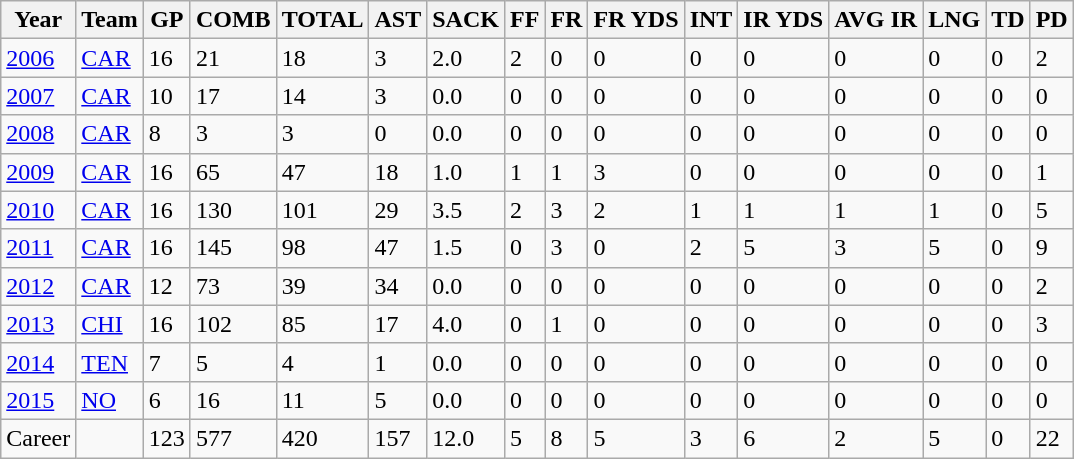<table class="wikitable">
<tr>
<th>Year</th>
<th>Team</th>
<th>GP</th>
<th>COMB</th>
<th>TOTAL</th>
<th>AST</th>
<th>SACK</th>
<th>FF</th>
<th>FR</th>
<th>FR YDS</th>
<th>INT</th>
<th>IR YDS</th>
<th>AVG IR</th>
<th>LNG</th>
<th>TD</th>
<th>PD</th>
</tr>
<tr>
<td><a href='#'>2006</a></td>
<td><a href='#'>CAR</a></td>
<td>16</td>
<td>21</td>
<td>18</td>
<td>3</td>
<td>2.0</td>
<td>2</td>
<td>0</td>
<td>0</td>
<td>0</td>
<td>0</td>
<td>0</td>
<td>0</td>
<td>0</td>
<td>2</td>
</tr>
<tr>
<td><a href='#'>2007</a></td>
<td><a href='#'>CAR</a></td>
<td>10</td>
<td>17</td>
<td>14</td>
<td>3</td>
<td>0.0</td>
<td>0</td>
<td>0</td>
<td>0</td>
<td>0</td>
<td>0</td>
<td>0</td>
<td>0</td>
<td>0</td>
<td>0</td>
</tr>
<tr>
<td><a href='#'>2008</a></td>
<td><a href='#'>CAR</a></td>
<td>8</td>
<td>3</td>
<td>3</td>
<td>0</td>
<td>0.0</td>
<td>0</td>
<td>0</td>
<td>0</td>
<td>0</td>
<td>0</td>
<td>0</td>
<td>0</td>
<td>0</td>
<td>0</td>
</tr>
<tr>
<td><a href='#'>2009</a></td>
<td><a href='#'>CAR</a></td>
<td>16</td>
<td>65</td>
<td>47</td>
<td>18</td>
<td>1.0</td>
<td>1</td>
<td>1</td>
<td>3</td>
<td>0</td>
<td>0</td>
<td>0</td>
<td>0</td>
<td>0</td>
<td>1</td>
</tr>
<tr>
<td><a href='#'>2010</a></td>
<td><a href='#'>CAR</a></td>
<td>16</td>
<td>130</td>
<td>101</td>
<td>29</td>
<td>3.5</td>
<td>2</td>
<td>3</td>
<td>2</td>
<td>1</td>
<td>1</td>
<td>1</td>
<td>1</td>
<td>0</td>
<td>5</td>
</tr>
<tr>
<td><a href='#'>2011</a></td>
<td><a href='#'>CAR</a></td>
<td>16</td>
<td>145</td>
<td>98</td>
<td>47</td>
<td>1.5</td>
<td>0</td>
<td>3</td>
<td>0</td>
<td>2</td>
<td>5</td>
<td>3</td>
<td>5</td>
<td>0</td>
<td>9</td>
</tr>
<tr>
<td><a href='#'>2012</a></td>
<td><a href='#'>CAR</a></td>
<td>12</td>
<td>73</td>
<td>39</td>
<td>34</td>
<td>0.0</td>
<td>0</td>
<td>0</td>
<td>0</td>
<td>0</td>
<td>0</td>
<td>0</td>
<td>0</td>
<td>0</td>
<td>2</td>
</tr>
<tr>
<td><a href='#'>2013</a></td>
<td><a href='#'>CHI</a></td>
<td>16</td>
<td>102</td>
<td>85</td>
<td>17</td>
<td>4.0</td>
<td>0</td>
<td>1</td>
<td>0</td>
<td>0</td>
<td>0</td>
<td>0</td>
<td>0</td>
<td>0</td>
<td>3</td>
</tr>
<tr>
<td><a href='#'>2014</a></td>
<td><a href='#'>TEN</a></td>
<td>7</td>
<td>5</td>
<td>4</td>
<td>1</td>
<td>0.0</td>
<td>0</td>
<td>0</td>
<td>0</td>
<td>0</td>
<td>0</td>
<td>0</td>
<td>0</td>
<td>0</td>
<td>0</td>
</tr>
<tr>
<td><a href='#'>2015</a></td>
<td><a href='#'>NO</a></td>
<td>6</td>
<td>16</td>
<td>11</td>
<td>5</td>
<td>0.0</td>
<td>0</td>
<td>0</td>
<td>0</td>
<td>0</td>
<td>0</td>
<td>0</td>
<td>0</td>
<td>0</td>
<td>0</td>
</tr>
<tr>
<td>Career</td>
<td></td>
<td>123</td>
<td>577</td>
<td>420</td>
<td>157</td>
<td>12.0</td>
<td>5</td>
<td>8</td>
<td>5</td>
<td>3</td>
<td>6</td>
<td>2</td>
<td>5</td>
<td>0</td>
<td>22</td>
</tr>
</table>
